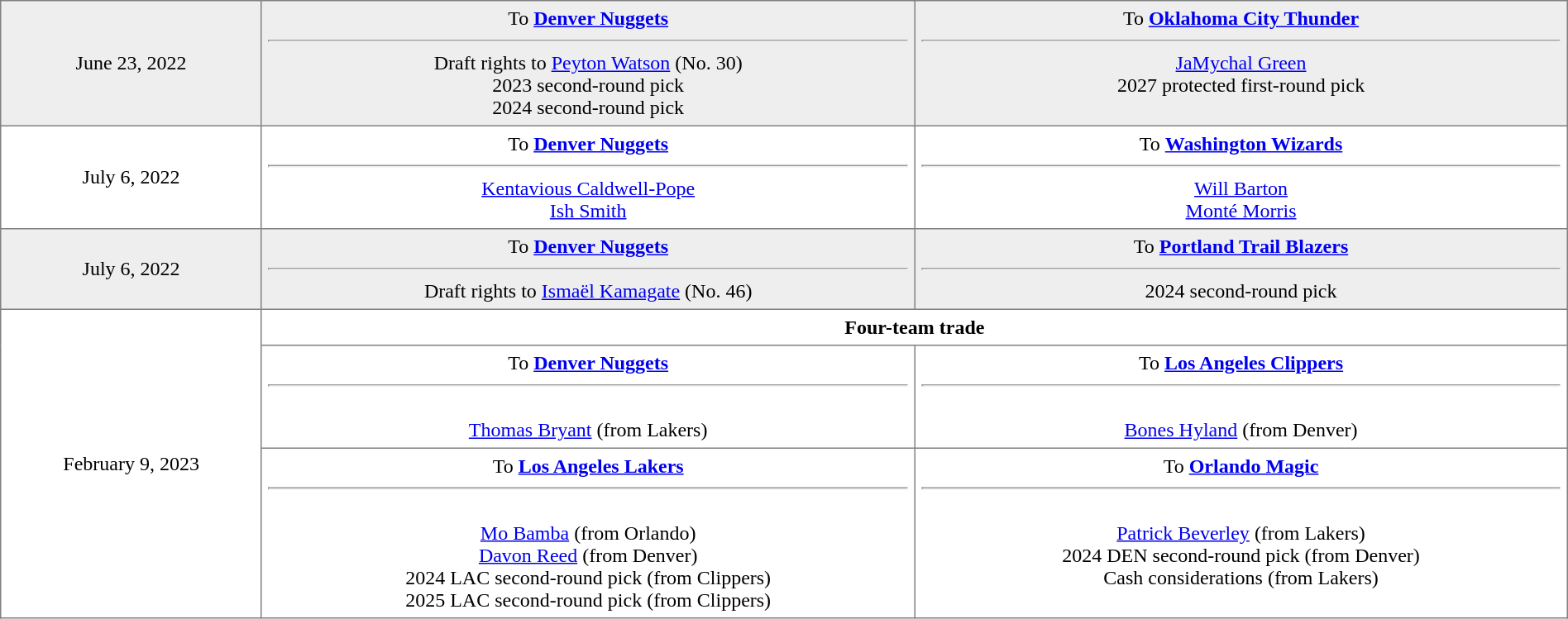<table border="1" style="border-collapse:collapse; text-align:center; width:100%;"  cellpadding="5">
<tr style="background:#eee;">
<td style="width:12%">June 23, 2022</td>
<td style="width:30%" valign="top">To <strong><a href='#'>Denver Nuggets</a></strong><hr>Draft rights to <a href='#'>Peyton Watson</a> (No. 30)<br>2023 second-round pick<br>2024 second-round pick</td>
<td style="width:30%" valign="top">To <strong><a href='#'>Oklahoma City Thunder</a></strong><hr><a href='#'>JaMychal Green</a><br>2027 protected first-round pick</td>
</tr>
<tr>
<td style="width:12%">July 6, 2022</td>
<td style="width:30%" valign="top">To <strong><a href='#'>Denver Nuggets</a></strong><hr><a href='#'>Kentavious Caldwell-Pope</a><br><a href='#'>Ish Smith</a></td>
<td style="width:30%" valign="top">To <strong><a href='#'>Washington Wizards</a></strong><hr><a href='#'>Will Barton</a><br><a href='#'>Monté Morris</a></td>
</tr>
<tr style="background:#eee;">
<td style="width:12%">July 6, 2022</td>
<td style="width:30%" valign="top">To <strong><a href='#'>Denver Nuggets</a></strong><hr>Draft rights to <a href='#'>Ismaël Kamagate</a> (No. 46)</td>
<td style="width:30%" valign="top">To <strong><a href='#'>Portland Trail Blazers</a></strong><hr>2024 second-round pick</td>
</tr>
<tr>
<td style="width:12%" rowspan="3">February 9, 2023</td>
<td colspan="2"><strong>Four-team trade</strong></td>
</tr>
<tr>
<td style="width:30%" valign="top">To <strong><a href='#'>Denver Nuggets</a></strong><hr><br><a href='#'>Thomas Bryant</a> (from Lakers)</td>
<td style="width:30%" valign="top">To <strong><a href='#'>Los Angeles Clippers</a></strong><hr><br><a href='#'>Bones Hyland</a> (from Denver)</td>
</tr>
<tr>
<td style="width:30%" valign="top">To <strong><a href='#'>Los Angeles Lakers</a></strong><hr><br><a href='#'>Mo Bamba</a> (from Orlando)<br><a href='#'>Davon Reed</a> (from Denver)<br>2024 LAC second-round pick (from Clippers)<br>2025 LAC second-round pick (from Clippers)</td>
<td style="width:30%" valign="top">To <strong><a href='#'>Orlando Magic</a></strong><hr><br><a href='#'>Patrick Beverley</a> (from Lakers)<br>2024 DEN second-round pick (from Denver)<br>Cash considerations (from Lakers)</td>
</tr>
</table>
